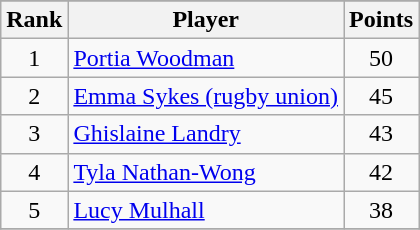<table class="wikitable sortable">
<tr>
</tr>
<tr>
<th>Rank</th>
<th>Player</th>
<th>Points</th>
</tr>
<tr>
<td align=center>1</td>
<td> <a href='#'>Portia Woodman</a></td>
<td align=center>50</td>
</tr>
<tr>
<td align=center>2</td>
<td> <a href='#'>Emma Sykes (rugby union)</a></td>
<td align=center>45</td>
</tr>
<tr>
<td align=center>3</td>
<td> <a href='#'>Ghislaine Landry</a></td>
<td align=center>43</td>
</tr>
<tr>
<td align=center>4</td>
<td> <a href='#'>Tyla Nathan-Wong</a></td>
<td align=center>42</td>
</tr>
<tr>
<td align=center>5</td>
<td> <a href='#'>Lucy Mulhall</a></td>
<td align=center>38</td>
</tr>
<tr>
</tr>
</table>
